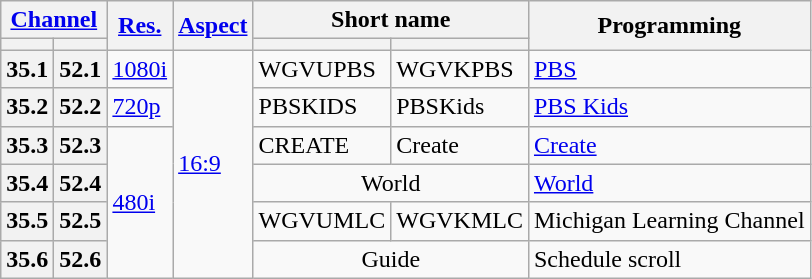<table class="wikitable">
<tr>
<th scope = "col" colspan = "2"><a href='#'>Channel</a></th>
<th scope = "col" rowspan = "2"><a href='#'>Res.</a></th>
<th scope = "col" rowspan = "2"><a href='#'>Aspect</a></th>
<th scope = "col" colspan = "2">Short name</th>
<th scope = "col" rowspan = "2">Programming</th>
</tr>
<tr>
<th scope = "col"></th>
<th></th>
<th scope = "col"></th>
<th></th>
</tr>
<tr>
<th scope = "row">35.1</th>
<th>52.1</th>
<td><a href='#'>1080i</a></td>
<td rowspan=6><a href='#'>16:9</a></td>
<td>WGVUPBS</td>
<td>WGVKPBS</td>
<td><a href='#'>PBS</a></td>
</tr>
<tr>
<th scope = "row">35.2</th>
<th>52.2</th>
<td><a href='#'>720p</a></td>
<td>PBSKIDS</td>
<td>PBSKids</td>
<td><a href='#'>PBS Kids</a></td>
</tr>
<tr>
<th scope = "row">35.3</th>
<th>52.3</th>
<td rowspan="4"><a href='#'>480i</a></td>
<td>CREATE</td>
<td>Create</td>
<td><a href='#'>Create</a></td>
</tr>
<tr>
<th scope = "row">35.4</th>
<th>52.4</th>
<td colspan="2" style="text-align:center;">World</td>
<td><a href='#'>World</a></td>
</tr>
<tr>
<th scope = "row">35.5</th>
<th>52.5</th>
<td>WGVUMLC</td>
<td>WGVKMLC</td>
<td>Michigan Learning Channel</td>
</tr>
<tr>
<th scope = "row">35.6</th>
<th>52.6</th>
<td colspan="2" style="text-align:center;">Guide</td>
<td>Schedule scroll</td>
</tr>
</table>
